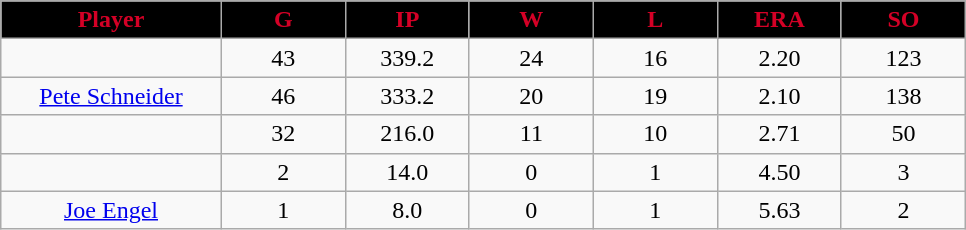<table class="wikitable sortable">
<tr>
<th style="background:black;color:#d40026;" width="16%">Player</th>
<th style="background:black;color:#d40026;" width="9%">G</th>
<th style="background:black;color:#d40026;" width="9%">IP</th>
<th style="background:black;color:#d40026;" width="9%">W</th>
<th style="background:black;color:#d40026;" width="9%">L</th>
<th style="background:black;color:#d40026;" width="9%">ERA</th>
<th style="background:black;color:#d40026;" width="9%">SO</th>
</tr>
<tr align="center">
<td></td>
<td>43</td>
<td>339.2</td>
<td>24</td>
<td>16</td>
<td>2.20</td>
<td>123</td>
</tr>
<tr align="center">
<td><a href='#'>Pete Schneider</a></td>
<td>46</td>
<td>333.2</td>
<td>20</td>
<td>19</td>
<td>2.10</td>
<td>138</td>
</tr>
<tr align=center>
<td></td>
<td>32</td>
<td>216.0</td>
<td>11</td>
<td>10</td>
<td>2.71</td>
<td>50</td>
</tr>
<tr align="center">
<td></td>
<td>2</td>
<td>14.0</td>
<td>0</td>
<td>1</td>
<td>4.50</td>
<td>3</td>
</tr>
<tr align="center">
<td><a href='#'>Joe Engel</a></td>
<td>1</td>
<td>8.0</td>
<td>0</td>
<td>1</td>
<td>5.63</td>
<td>2</td>
</tr>
</table>
